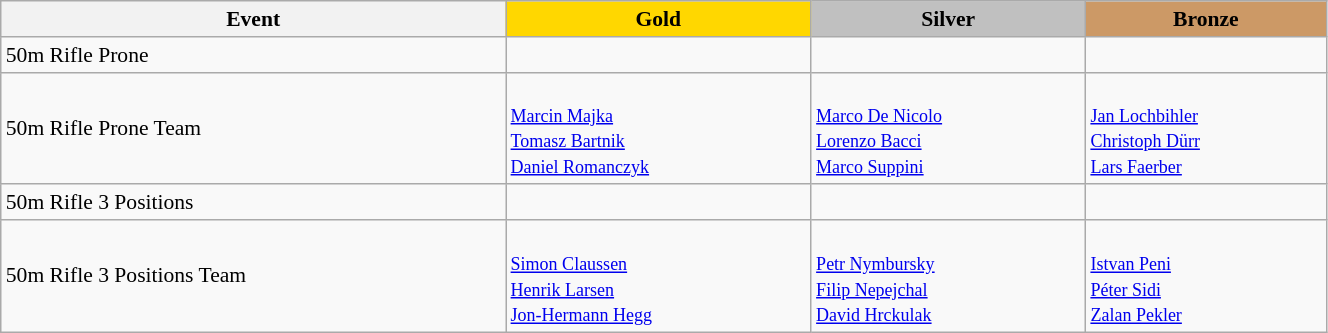<table class="wikitable" width=70% style="font-size:90%; text-align:left;">
<tr align=center>
<th>Event</th>
<td bgcolor=gold><strong>Gold</strong></td>
<td bgcolor=silver><strong>Silver</strong></td>
<td bgcolor=cc9966><strong>Bronze</strong></td>
</tr>
<tr>
<td>50m Rifle Prone</td>
<td></td>
<td></td>
<td></td>
</tr>
<tr>
<td>50m Rifle Prone Team</td>
<td><br><small><a href='#'>Marcin Majka</a><br><a href='#'>Tomasz Bartnik</a><br><a href='#'>Daniel Romanczyk</a></small></td>
<td><br><small><a href='#'>Marco De Nicolo</a><br><a href='#'>Lorenzo Bacci</a><br><a href='#'>Marco Suppini</a></small></td>
<td><br><small><a href='#'>Jan Lochbihler</a><br><a href='#'>Christoph Dürr</a><br><a href='#'>Lars Faerber</a></small></td>
</tr>
<tr>
<td>50m Rifle 3 Positions</td>
<td></td>
<td></td>
<td></td>
</tr>
<tr>
<td>50m Rifle 3 Positions Team</td>
<td><br><small><a href='#'>Simon Claussen</a><br><a href='#'>Henrik Larsen</a><br><a href='#'>Jon-Hermann Hegg</a></small></td>
<td><br><small><a href='#'>Petr Nymbursky</a><br><a href='#'>Filip Nepejchal</a><br><a href='#'>David Hrckulak</a></small></td>
<td><br><small><a href='#'>Istvan Peni</a><br><a href='#'>Péter Sidi</a><br><a href='#'>Zalan Pekler</a></small></td>
</tr>
</table>
